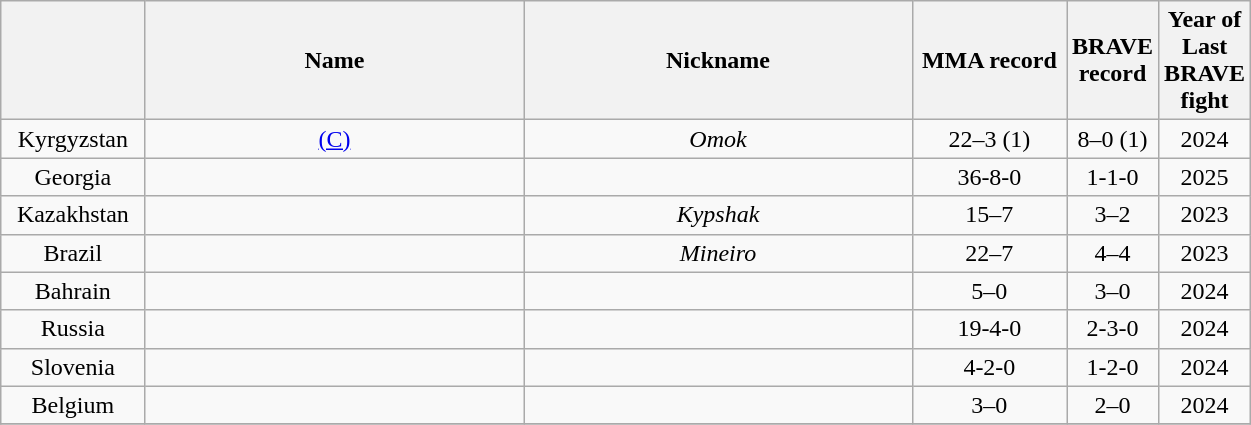<table class="wikitable sortable" width="66%" style="text-align:center;">
<tr>
<th width=12%></th>
<th width=37%>Name</th>
<th width=37%>Nickname</th>
<th width=20%>MMA record</th>
<th width=10%>BRAVE record</th>
<th width=10%>Year of Last BRAVE fight</th>
</tr>
<tr style="display:none;">
<td>!a</td>
<td>!a</td>
<td>-9999</td>
</tr>
<tr>
<td><span>Kyrgyzstan</span></td>
<td> <a href='#'>(C)</a></td>
<td><em>Omok</em></td>
<td>22–3 (1)</td>
<td>8–0 (1)</td>
<td>2024</td>
</tr>
<tr>
<td><span>Georgia</span></td>
<td></td>
<td></td>
<td>36-8-0</td>
<td>1-1-0</td>
<td>2025</td>
</tr>
<tr>
<td><span>Kazakhstan</span></td>
<td></td>
<td><em>Kypshak</em></td>
<td>15–7</td>
<td>3–2</td>
<td>2023</td>
</tr>
<tr>
<td><span>Brazil</span></td>
<td></td>
<td><em>Mineiro</em></td>
<td>22–7</td>
<td>4–4</td>
<td>2023</td>
</tr>
<tr>
<td><span>Bahrain</span></td>
<td></td>
<td></td>
<td>5–0</td>
<td>3–0</td>
<td>2024</td>
</tr>
<tr>
<td><span>Russia</span></td>
<td></td>
<td></td>
<td>19-4-0</td>
<td>2-3-0</td>
<td>2024</td>
</tr>
<tr>
<td><span>Slovenia</span></td>
<td></td>
<td></td>
<td>4-2-0</td>
<td>1-2-0</td>
<td>2024</td>
</tr>
<tr>
<td><span>Belgium</span></td>
<td></td>
<td></td>
<td>3–0</td>
<td>2–0</td>
<td>2024</td>
</tr>
<tr>
</tr>
</table>
